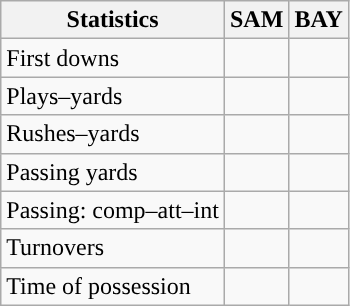<table class="wikitable" style="float:left">
<tr>
<th>Statistics</th>
<th>SAM</th>
<th>BAY</th>
</tr>
<tr>
<td>First downs</td>
<td></td>
<td></td>
</tr>
<tr>
<td>Plays–yards</td>
<td></td>
<td></td>
</tr>
<tr>
<td>Rushes–yards</td>
<td></td>
<td></td>
</tr>
<tr>
<td>Passing yards</td>
<td></td>
<td></td>
</tr>
<tr>
<td>Passing: comp–att–int</td>
<td></td>
<td></td>
</tr>
<tr>
<td>Turnovers</td>
<td></td>
<td></td>
</tr>
<tr>
<td>Time of possession</td>
<td></td>
<td></td>
</tr>
</table>
